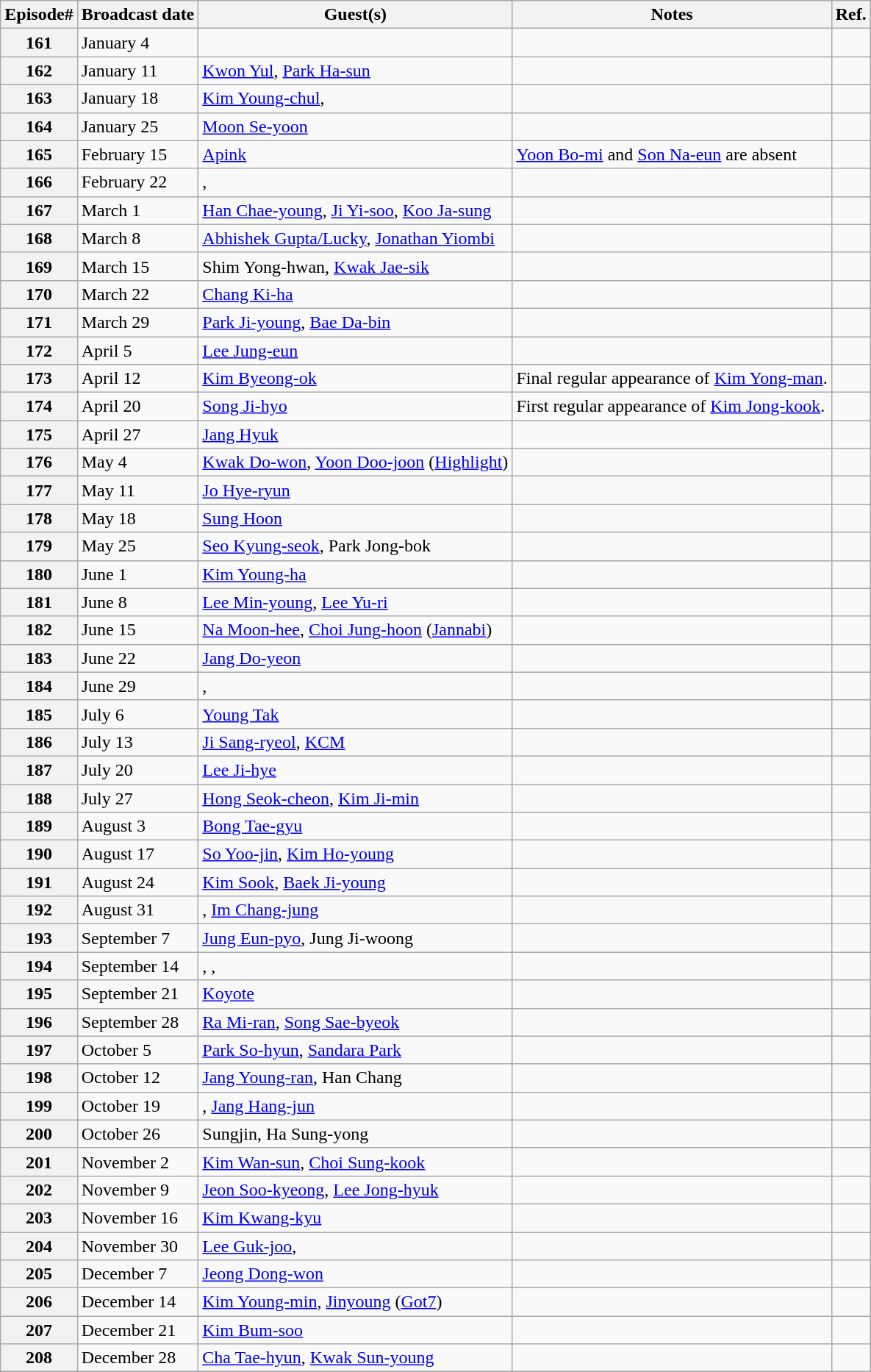<table class="wikitable">
<tr>
<th>Episode#</th>
<th>Broadcast date</th>
<th>Guest(s)</th>
<th>Notes</th>
<th>Ref.</th>
</tr>
<tr>
<th>161</th>
<td>January 4</td>
<td></td>
<td></td>
<td></td>
</tr>
<tr>
<th>162</th>
<td>January 11</td>
<td><a href='#'>Kwon Yul</a>, <a href='#'>Park Ha-sun</a></td>
<td></td>
<td></td>
</tr>
<tr>
<th>163</th>
<td>January 18</td>
<td><a href='#'>Kim Young-chul</a>, </td>
<td></td>
<td></td>
</tr>
<tr>
<th>164</th>
<td>January 25</td>
<td><a href='#'>Moon Se-yoon</a></td>
<td></td>
<td></td>
</tr>
<tr>
<th>165</th>
<td>February 15</td>
<td><a href='#'>Apink</a></td>
<td><a href='#'>Yoon Bo-mi</a> and <a href='#'>Son Na-eun</a> are absent</td>
<td></td>
</tr>
<tr>
<th>166</th>
<td>February 22</td>
<td>, </td>
<td></td>
<td></td>
</tr>
<tr>
<th>167</th>
<td>March 1</td>
<td><a href='#'>Han Chae-young</a>, <a href='#'>Ji Yi-soo</a>, <a href='#'>Koo Ja-sung</a></td>
<td></td>
<td></td>
</tr>
<tr>
<th>168</th>
<td>March 8</td>
<td><a href='#'>Abhishek Gupta/Lucky</a>, <a href='#'>Jonathan Yiombi</a></td>
<td></td>
<td></td>
</tr>
<tr>
<th>169</th>
<td>March 15</td>
<td>Shim Yong-hwan, <a href='#'>Kwak Jae-sik</a></td>
<td></td>
<td></td>
</tr>
<tr>
<th>170</th>
<td>March 22</td>
<td><a href='#'>Chang Ki-ha</a></td>
<td></td>
<td></td>
</tr>
<tr>
<th>171</th>
<td>March 29</td>
<td><a href='#'>Park Ji-young</a>, <a href='#'>Bae Da-bin</a></td>
<td></td>
<td></td>
</tr>
<tr>
<th>172</th>
<td>April 5</td>
<td><a href='#'>Lee Jung-eun</a></td>
<td></td>
<td></td>
</tr>
<tr>
<th>173</th>
<td>April 12</td>
<td><a href='#'>Kim Byeong-ok</a></td>
<td>Final regular appearance of <a href='#'>Kim Yong-man</a>.</td>
<td></td>
</tr>
<tr>
<th>174</th>
<td>April 20</td>
<td><a href='#'>Song Ji-hyo</a></td>
<td>First regular appearance of <a href='#'>Kim Jong-kook</a>.</td>
<td></td>
</tr>
<tr>
<th>175</th>
<td>April 27</td>
<td><a href='#'>Jang Hyuk</a></td>
<td></td>
<td></td>
</tr>
<tr>
<th>176</th>
<td>May 4</td>
<td><a href='#'>Kwak Do-won</a>, <a href='#'>Yoon Doo-joon</a> (<a href='#'>Highlight</a>)</td>
<td></td>
<td></td>
</tr>
<tr>
<th>177</th>
<td>May 11</td>
<td><a href='#'>Jo Hye-ryun</a></td>
<td></td>
<td></td>
</tr>
<tr>
<th>178</th>
<td>May 18</td>
<td><a href='#'>Sung Hoon</a></td>
<td></td>
<td></td>
</tr>
<tr>
<th>179</th>
<td>May 25</td>
<td><a href='#'>Seo Kyung-seok</a>, Park Jong-bok</td>
<td></td>
<td></td>
</tr>
<tr>
<th>180</th>
<td>June 1</td>
<td><a href='#'>Kim Young-ha</a></td>
<td></td>
<td></td>
</tr>
<tr>
<th>181</th>
<td>June 8</td>
<td><a href='#'>Lee Min-young</a>, <a href='#'>Lee Yu-ri</a></td>
<td></td>
<td></td>
</tr>
<tr>
<th>182</th>
<td>June 15</td>
<td><a href='#'>Na Moon-hee</a>, <a href='#'>Choi Jung-hoon</a> (<a href='#'>Jannabi</a>)</td>
<td></td>
<td></td>
</tr>
<tr>
<th>183</th>
<td>June 22</td>
<td><a href='#'>Jang Do-yeon</a></td>
<td></td>
<td></td>
</tr>
<tr>
<th>184</th>
<td>June 29</td>
<td>, </td>
<td></td>
<td></td>
</tr>
<tr>
<th>185</th>
<td>July 6</td>
<td><a href='#'>Young Tak</a></td>
<td></td>
<td></td>
</tr>
<tr>
<th>186</th>
<td>July 13</td>
<td><a href='#'>Ji Sang-ryeol</a>, <a href='#'>KCM</a></td>
<td></td>
<td></td>
</tr>
<tr>
<th>187</th>
<td>July 20</td>
<td><a href='#'>Lee Ji-hye</a></td>
<td></td>
<td></td>
</tr>
<tr>
<th>188</th>
<td>July 27</td>
<td><a href='#'>Hong Seok-cheon</a>, <a href='#'>Kim Ji-min</a></td>
<td></td>
<td></td>
</tr>
<tr>
<th>189</th>
<td>August 3</td>
<td><a href='#'>Bong Tae-gyu</a></td>
<td></td>
<td></td>
</tr>
<tr>
<th>190</th>
<td>August 17</td>
<td><a href='#'>So Yoo-jin</a>, <a href='#'>Kim Ho-young</a></td>
<td></td>
<td></td>
</tr>
<tr>
<th>191</th>
<td>August 24</td>
<td><a href='#'>Kim Sook</a>, <a href='#'>Baek Ji-young</a></td>
<td></td>
<td></td>
</tr>
<tr>
<th>192</th>
<td>August 31</td>
<td>, <a href='#'>Im Chang-jung</a></td>
<td></td>
<td></td>
</tr>
<tr>
<th>193</th>
<td>September 7</td>
<td><a href='#'>Jung Eun-pyo</a>, Jung Ji-woong</td>
<td></td>
<td></td>
</tr>
<tr>
<th>194</th>
<td>September 14</td>
<td>, , </td>
<td></td>
<td></td>
</tr>
<tr>
<th>195</th>
<td>September 21</td>
<td><a href='#'>Koyote</a></td>
<td></td>
<td></td>
</tr>
<tr>
<th>196</th>
<td>September 28</td>
<td><a href='#'>Ra Mi-ran</a>, <a href='#'>Song Sae-byeok</a></td>
<td></td>
<td></td>
</tr>
<tr>
<th>197</th>
<td>October 5</td>
<td><a href='#'>Park So-hyun</a>, <a href='#'>Sandara Park</a></td>
<td></td>
<td></td>
</tr>
<tr>
<th>198</th>
<td>October 12</td>
<td><a href='#'>Jang Young-ran</a>, Han Chang</td>
<td></td>
<td></td>
</tr>
<tr>
<th>199</th>
<td>October 19</td>
<td>, <a href='#'>Jang Hang-jun</a></td>
<td></td>
<td></td>
</tr>
<tr>
<th>200</th>
<td>October 26</td>
<td>Sungjin, Ha Sung-yong</td>
<td></td>
<td></td>
</tr>
<tr>
<th>201</th>
<td>November 2</td>
<td><a href='#'>Kim Wan-sun</a>, <a href='#'>Choi Sung-kook</a></td>
<td></td>
<td></td>
</tr>
<tr>
<th>202</th>
<td>November 9</td>
<td><a href='#'>Jeon Soo-kyeong</a>, <a href='#'>Lee Jong-hyuk</a></td>
<td></td>
<td></td>
</tr>
<tr>
<th>203</th>
<td>November 16</td>
<td><a href='#'>Kim Kwang-kyu</a></td>
<td></td>
<td></td>
</tr>
<tr>
<th>204</th>
<td>November 30</td>
<td><a href='#'>Lee Guk-joo</a>, </td>
<td></td>
<td></td>
</tr>
<tr>
<th>205</th>
<td>December 7</td>
<td><a href='#'>Jeong Dong-won</a></td>
<td></td>
<td></td>
</tr>
<tr>
<th>206</th>
<td>December 14</td>
<td><a href='#'>Kim Young-min</a>, <a href='#'>Jinyoung</a> (<a href='#'>Got7</a>)</td>
<td></td>
<td></td>
</tr>
<tr>
<th>207</th>
<td>December 21</td>
<td><a href='#'>Kim Bum-soo</a></td>
<td></td>
<td></td>
</tr>
<tr>
<th>208</th>
<td>December 28</td>
<td><a href='#'>Cha Tae-hyun</a>, <a href='#'>Kwak Sun-young</a></td>
<td></td>
<td></td>
</tr>
<tr>
</tr>
</table>
